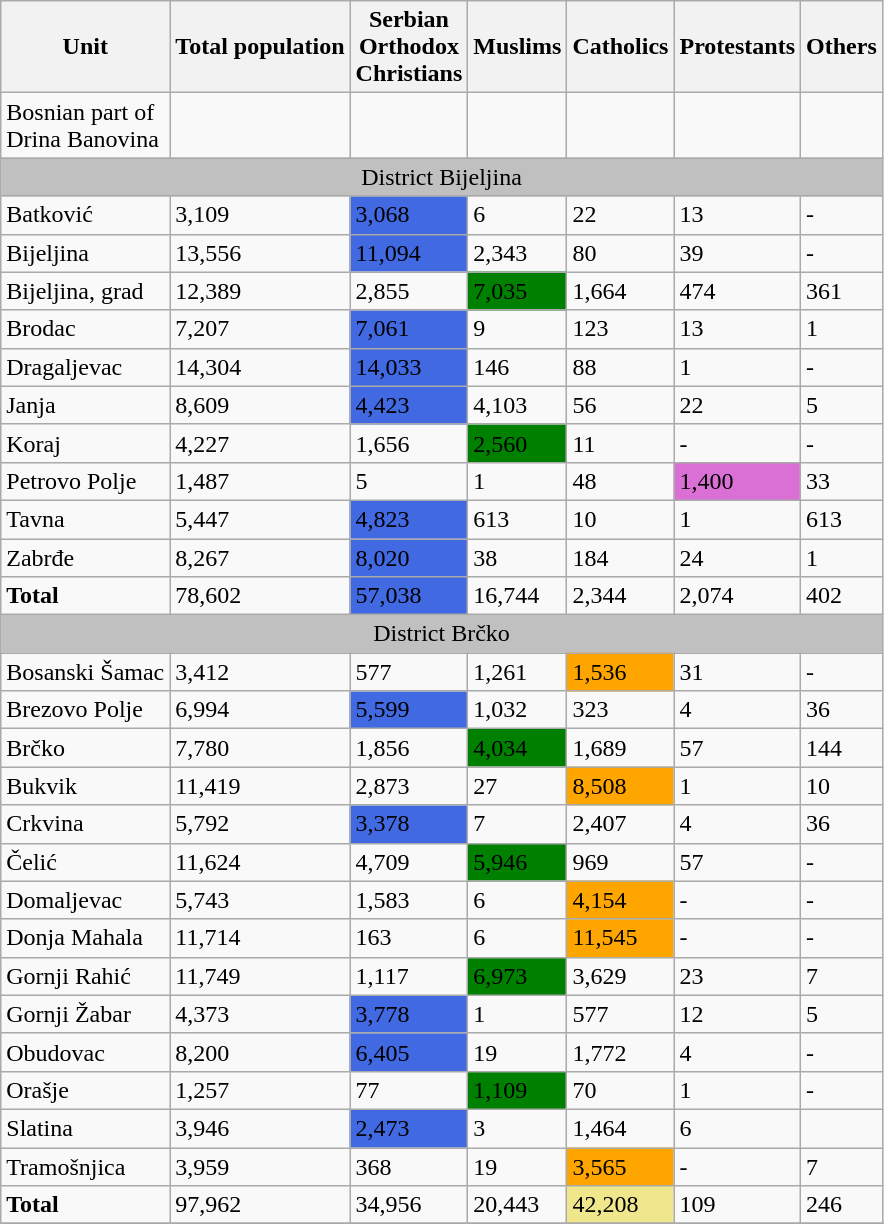<table class="wikitable sortable">
<tr>
<th>Unit</th>
<th>Total population</th>
<th>Serbian <br>Orthodox <br>Christians</th>
<th>Muslims</th>
<th>Catholics</th>
<th>Protestants</th>
<th>Others</th>
</tr>
<tr>
<td>Bosnian part of <br>Drina Banovina</td>
<td></td>
<td></td>
<td></td>
<td></td>
<td></td>
<td></td>
</tr>
<tr>
<td style="background-color: Silver;" colspan="7" align="center">District Bijeljina</td>
</tr>
<tr>
<td>Batković</td>
<td>3,109</td>
<td style="background-color: Royalblue;">3,068</td>
<td>6</td>
<td>22</td>
<td>13</td>
<td>-</td>
</tr>
<tr>
<td>Bijeljina</td>
<td>13,556</td>
<td style="background-color: Royalblue;">11,094</td>
<td>2,343</td>
<td>80</td>
<td>39</td>
<td>-</td>
</tr>
<tr>
<td>Bijeljina, grad</td>
<td>12,389</td>
<td>2,855</td>
<td style="background-color: Green;">7,035</td>
<td>1,664</td>
<td>474</td>
<td>361</td>
</tr>
<tr>
<td>Brodac</td>
<td>7,207</td>
<td style="background-color: Royalblue;">7,061</td>
<td>9</td>
<td>123</td>
<td>13</td>
<td>1</td>
</tr>
<tr>
<td>Dragaljevac</td>
<td>14,304</td>
<td style="background-color: Royalblue;">14,033</td>
<td>146</td>
<td>88</td>
<td>1</td>
<td>-</td>
</tr>
<tr>
<td>Janja</td>
<td>8,609</td>
<td style="background-color: Royalblue;">4,423</td>
<td>4,103</td>
<td>56</td>
<td>22</td>
<td>5</td>
</tr>
<tr>
<td>Koraj</td>
<td>4,227</td>
<td>1,656</td>
<td style="background-color: Green;">2,560</td>
<td>11</td>
<td>-</td>
<td>-</td>
</tr>
<tr>
<td>Petrovo Polje</td>
<td>1,487</td>
<td>5</td>
<td>1</td>
<td>48</td>
<td style="background-color: Orchid;">1,400</td>
<td>33</td>
</tr>
<tr>
<td>Tavna</td>
<td>5,447</td>
<td style="background-color: Royalblue;">4,823</td>
<td>613</td>
<td>10</td>
<td>1</td>
<td>613</td>
</tr>
<tr>
<td>Zabrđe</td>
<td>8,267</td>
<td style="background-color: Royalblue;">8,020</td>
<td>38</td>
<td>184</td>
<td>24</td>
<td>1</td>
</tr>
<tr>
<td><strong>Total</strong></td>
<td>78,602</td>
<td style="background-color: Royalblue;">57,038</td>
<td>16,744</td>
<td>2,344</td>
<td>2,074</td>
<td>402</td>
</tr>
<tr>
<td style="background-color: Silver;" colspan="7" align="center">District Brčko</td>
</tr>
<tr>
<td>Bosanski Šamac</td>
<td>3,412</td>
<td>577</td>
<td>1,261</td>
<td style="background-color: Orange;">1,536</td>
<td>31</td>
<td>-</td>
</tr>
<tr>
<td>Brezovo Polje</td>
<td>6,994</td>
<td style="background-color: Royalblue;">5,599</td>
<td>1,032</td>
<td>323</td>
<td>4</td>
<td>36</td>
</tr>
<tr>
<td>Brčko</td>
<td>7,780</td>
<td>1,856</td>
<td style="background-color: Green;">4,034</td>
<td>1,689</td>
<td>57</td>
<td>144</td>
</tr>
<tr>
<td>Bukvik</td>
<td>11,419</td>
<td>2,873</td>
<td>27</td>
<td style="background-color: Orange;">8,508</td>
<td>1</td>
<td>10</td>
</tr>
<tr>
<td>Crkvina</td>
<td>5,792</td>
<td style="background-color: Royalblue;">3,378</td>
<td>7</td>
<td>2,407</td>
<td>4</td>
<td>36</td>
</tr>
<tr>
<td>Čelić</td>
<td>11,624</td>
<td>4,709</td>
<td style="background-color: Green;">5,946</td>
<td>969</td>
<td>57</td>
<td>-</td>
</tr>
<tr>
<td>Domaljevac</td>
<td>5,743</td>
<td>1,583</td>
<td>6</td>
<td style="background-color: Orange;">4,154</td>
<td>-</td>
<td>-</td>
</tr>
<tr>
<td>Donja Mahala</td>
<td>11,714</td>
<td>163</td>
<td>6</td>
<td style="background-color: Orange;">11,545</td>
<td>-</td>
<td>-</td>
</tr>
<tr>
<td>Gornji Rahić</td>
<td>11,749</td>
<td>1,117</td>
<td style="background-color: Green;">6,973</td>
<td>3,629</td>
<td>23</td>
<td>7</td>
</tr>
<tr>
<td>Gornji Žabar</td>
<td>4,373</td>
<td style="background-color: Royalblue;">3,778</td>
<td>1</td>
<td>577</td>
<td>12</td>
<td>5</td>
</tr>
<tr>
<td>Obudovac</td>
<td>8,200</td>
<td style="background-color: Royalblue;">6,405</td>
<td>19</td>
<td>1,772</td>
<td>4</td>
<td>-</td>
</tr>
<tr>
<td>Orašje</td>
<td>1,257</td>
<td>77</td>
<td style="background-color: Green;">1,109</td>
<td>70</td>
<td>1</td>
<td>-</td>
</tr>
<tr>
<td>Slatina</td>
<td>3,946</td>
<td style="background-color: Royalblue;">2,473</td>
<td>3</td>
<td>1,464</td>
<td>6</td>
</tr>
<tr>
<td>Tramošnjica</td>
<td>3,959</td>
<td>368</td>
<td>19</td>
<td style="background-color: Orange;">3,565</td>
<td>-</td>
<td>7</td>
</tr>
<tr>
<td><strong>Total</strong></td>
<td>97,962</td>
<td>34,956</td>
<td>20,443</td>
<td style="background-color: Khaki;">42,208</td>
<td>109</td>
<td>246</td>
</tr>
<tr>
</tr>
</table>
